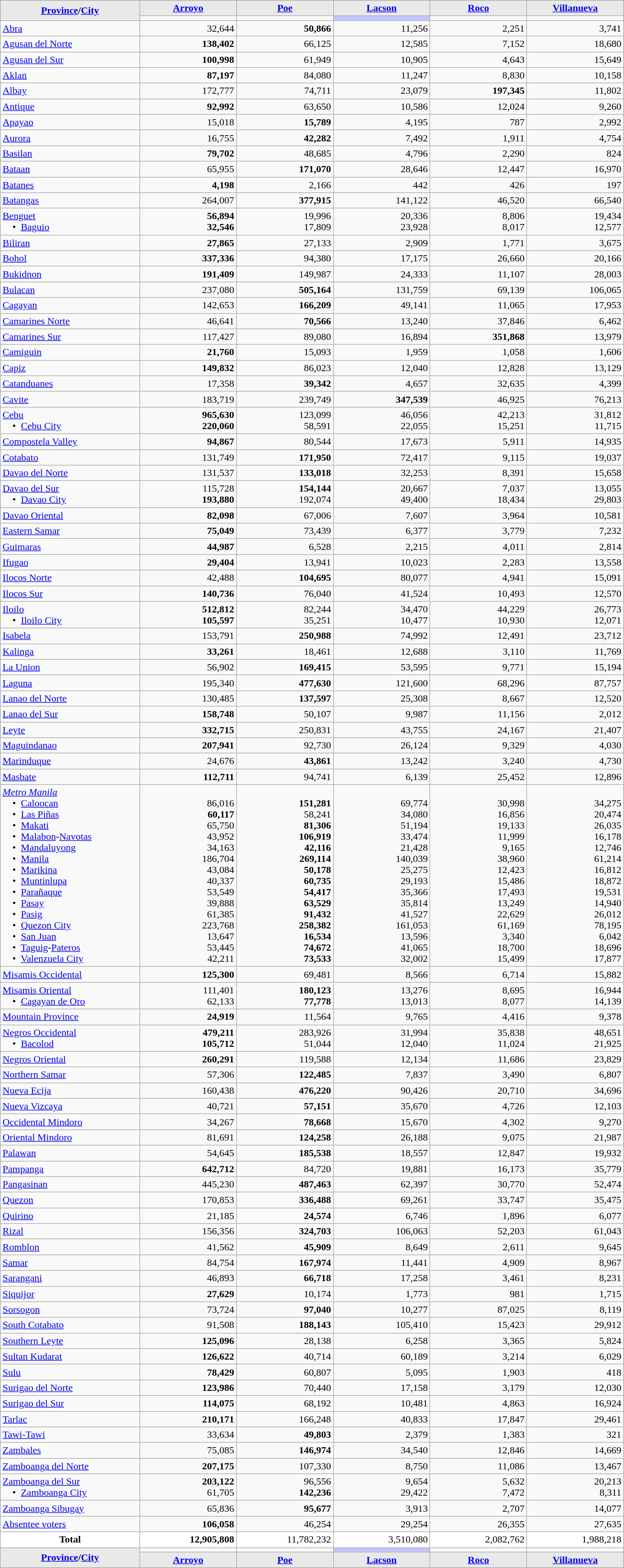<table class="wikitable" width="80%">
<tr bgcolor="#cccccc">
<th rowspan="2" style="background: #E9E9E9" width="80"><a href='#'>Province</a>/<a href='#'>City</a></th>
<th style="background: #E9E9E9" width="80"><a href='#'>Arroyo</a></th>
<th style="background: #E9E9E9" width="80"><a href='#'>Poe</a></th>
<th style="background: #E9E9E9" width="80"><a href='#'>Lacson</a></th>
<th style="background: #E9E9E9" width="80"><a href='#'>Roco</a></th>
<th style="background: #E9E9E9" width="80"><a href='#'>Villanueva</a></th>
</tr>
<tr>
<td></td>
<td></td>
<td style="background:#c4c4ff;"></td>
<td></td>
<td></td>
</tr>
<tr>
<td><a href='#'>Abra</a></td>
<td align="right">32,644</td>
<td align="right"><strong>50,866</strong></td>
<td align="right">11,256</td>
<td align="right">2,251</td>
<td align="right">3,741</td>
</tr>
<tr>
<td><a href='#'>Agusan del Norte</a></td>
<td align="right"><strong>138,402</strong></td>
<td align="right">66,125</td>
<td align="right">12,585</td>
<td align="right">7,152</td>
<td align="right">18,680</td>
</tr>
<tr>
<td><a href='#'>Agusan del Sur</a></td>
<td align="right"><strong>100,998</strong></td>
<td align="right">61,949</td>
<td align="right">10,905</td>
<td align="right">4,643</td>
<td align="right">15,649</td>
</tr>
<tr>
<td><a href='#'>Aklan</a></td>
<td align="right"><strong>87,197</strong></td>
<td align="right">84,080</td>
<td align="right">11,247</td>
<td align="right">8,830</td>
<td align="right">10,158</td>
</tr>
<tr>
<td><a href='#'>Albay</a></td>
<td align="right">172,777</td>
<td align="right">74,711</td>
<td align="right">23,079</td>
<td align="right"><strong>197,345</strong></td>
<td align="right">11,802</td>
</tr>
<tr>
<td><a href='#'>Antique</a></td>
<td align="right"><strong>92,992</strong></td>
<td align="right">63,650</td>
<td align="right">10,586</td>
<td align="right">12,024</td>
<td align="right">9,260</td>
</tr>
<tr>
<td><a href='#'>Apayao</a></td>
<td align="right">15,018</td>
<td align="right"><strong>15,789</strong></td>
<td align="right">4,195</td>
<td align="right">787</td>
<td align="right">2,992</td>
</tr>
<tr>
<td><a href='#'>Aurora</a></td>
<td align="right">16,755</td>
<td align="right"><strong>42,282</strong></td>
<td align="right">7,492</td>
<td align="right">1,911</td>
<td align="right">4,754</td>
</tr>
<tr>
<td><a href='#'>Basilan</a></td>
<td align="right"><strong>79,702</strong></td>
<td align="right">48,685</td>
<td align="right">4,796</td>
<td align="right">2,290</td>
<td align="right">824</td>
</tr>
<tr>
<td><a href='#'>Bataan</a></td>
<td align="right">65,955</td>
<td align="right"><strong>171,070</strong></td>
<td align="right">28,646</td>
<td align="right">12,447</td>
<td align="right">16,970</td>
</tr>
<tr>
<td><a href='#'>Batanes</a></td>
<td align="right"><strong>4,198</strong></td>
<td align="right">2,166</td>
<td align="right">442</td>
<td align="right">426</td>
<td align="right">197</td>
</tr>
<tr>
<td><a href='#'>Batangas</a></td>
<td align="right">264,007</td>
<td align="right"><strong>377,915</strong></td>
<td align="right">141,122</td>
<td align="right">46,520</td>
<td align="right">66,540</td>
</tr>
<tr>
<td><a href='#'>Benguet</a><br>    •  <a href='#'>Baguio</a></td>
<td align="right"><strong>56,894<br>32,546</strong></td>
<td align="right">19,996<br>17,809</td>
<td align="right">20,336<br>23,928</td>
<td align="right">8,806<br>8,017</td>
<td align="right">19,434<br>12,577</td>
</tr>
<tr>
<td><a href='#'>Biliran</a></td>
<td align="right"><strong>27,865</strong></td>
<td align="right">27,133</td>
<td align="right">2,909</td>
<td align="right">1,771</td>
<td align="right">3,675</td>
</tr>
<tr>
<td><a href='#'>Bohol</a></td>
<td align="right"><strong>337,336</strong></td>
<td align="right">94,380</td>
<td align="right">17,175</td>
<td align="right">26,660</td>
<td align="right">20,166</td>
</tr>
<tr>
<td><a href='#'>Bukidnon</a></td>
<td align="right"><strong>191,409</strong></td>
<td align="right">149,987</td>
<td align="right">24,333</td>
<td align="right">11,107</td>
<td align="right">28,003</td>
</tr>
<tr>
<td><a href='#'>Bulacan</a></td>
<td align="right">237,080</td>
<td align="right"><strong>505,164</strong></td>
<td align="right">131,759</td>
<td align="right">69,139</td>
<td align="right">106,065</td>
</tr>
<tr>
<td><a href='#'>Cagayan</a></td>
<td align="right">142,653</td>
<td align="right"><strong>166,209</strong></td>
<td align="right">49,141</td>
<td align="right">11,065</td>
<td align="right">17,953</td>
</tr>
<tr>
<td><a href='#'>Camarines Norte</a></td>
<td align="right">46,641</td>
<td align="right"><strong>70,566</strong></td>
<td align="right">13,240</td>
<td align="right">37,846</td>
<td align="right">6,462</td>
</tr>
<tr>
<td><a href='#'>Camarines Sur</a></td>
<td align="right">117,427</td>
<td align="right">89,080</td>
<td align="right">16,894</td>
<td align="right"><strong>351,868</strong></td>
<td align="right">13,979</td>
</tr>
<tr>
<td><a href='#'>Camiguin</a></td>
<td align="right"><strong>21,760</strong></td>
<td align="right">15,093</td>
<td align="right">1,959</td>
<td align="right">1,058</td>
<td align="right">1,606</td>
</tr>
<tr>
<td><a href='#'>Capiz</a></td>
<td align="right"><strong>149,832</strong></td>
<td align="right">86,023</td>
<td align="right">12,040</td>
<td align="right">12,828</td>
<td align="right">13,129</td>
</tr>
<tr>
<td><a href='#'>Catanduanes</a></td>
<td align="right">17,358</td>
<td align="right"><strong>39,342</strong></td>
<td align="right">4,657</td>
<td align="right">32,635</td>
<td align="right">4,399</td>
</tr>
<tr>
<td><a href='#'>Cavite</a></td>
<td align="right">183,719</td>
<td align="right">239,749</td>
<td align="right"><strong>347,539</strong></td>
<td align="right">46,925</td>
<td align="right">76,213</td>
</tr>
<tr>
<td><a href='#'>Cebu</a><br>    •  <a href='#'>Cebu City</a></td>
<td align="right"><strong>965,630<br>220,060</strong></td>
<td align="right">123,099<br>58,591</td>
<td align="right">46,056<br>22,055</td>
<td align="right">42,213<br>15,251</td>
<td align="right">31,812<br>11,715</td>
</tr>
<tr>
<td><a href='#'>Compostela Valley</a></td>
<td align="right"><strong>94,867</strong></td>
<td align="right">80,544</td>
<td align="right">17,673</td>
<td align="right">5,911</td>
<td align="right">14,935</td>
</tr>
<tr>
<td><a href='#'>Cotabato</a></td>
<td align="right">131,749</td>
<td align="right"><strong>171,950</strong></td>
<td align="right">72,417</td>
<td align="right">9,115</td>
<td align="right">19,037</td>
</tr>
<tr>
<td><a href='#'>Davao del Norte</a></td>
<td align="right">131,537</td>
<td align="right"><strong>133,018</strong></td>
<td align="right">32,253</td>
<td align="right">8,391</td>
<td align="right">15,658</td>
</tr>
<tr>
<td><a href='#'>Davao del Sur</a><br>    •  <a href='#'>Davao City</a></td>
<td align="right">115,728<br><strong>193,880</strong></td>
<td align="right"><strong>154,144</strong><br>192,074</td>
<td align="right">20,667<br>49,400</td>
<td align="right">7,037<br>18,434</td>
<td align="right">13,055<br>29,803</td>
</tr>
<tr>
<td><a href='#'>Davao Oriental</a></td>
<td align="right"><strong>82,098</strong></td>
<td align="right">67,006</td>
<td align="right">7,607</td>
<td align="right">3,964</td>
<td align="right">10,581</td>
</tr>
<tr>
<td><a href='#'>Eastern Samar</a></td>
<td align="right"><strong>75,049</strong></td>
<td align="right">73,439</td>
<td align="right">6,377</td>
<td align="right">3,779</td>
<td align="right">7,232</td>
</tr>
<tr>
<td><a href='#'>Guimaras</a></td>
<td align="right"><strong>44,987</strong></td>
<td align="right">6,528</td>
<td align="right">2,215</td>
<td align="right">4,011</td>
<td align="right">2,814</td>
</tr>
<tr>
<td><a href='#'>Ifugao</a></td>
<td align="right"><strong>29,404</strong></td>
<td align="right">13,941</td>
<td align="right">10,023</td>
<td align="right">2,283</td>
<td align="right">13,558</td>
</tr>
<tr>
<td><a href='#'>Ilocos Norte</a></td>
<td align="right">42,488</td>
<td align="right"><strong>104,695</strong></td>
<td align="right">80,077</td>
<td align="right">4,941</td>
<td align="right">15,091</td>
</tr>
<tr>
<td><a href='#'>Ilocos Sur</a></td>
<td align="right"><strong>140,736</strong></td>
<td align="right">76,040</td>
<td align="right">41,524</td>
<td align="right">10,493</td>
<td align="right">12,570</td>
</tr>
<tr>
<td><a href='#'>Iloilo</a><br>    •  <a href='#'>Iloilo City</a></td>
<td align="right"><strong>512,812<br>105,597</strong></td>
<td align="right">82,244<br>35,251</td>
<td align="right">34,470<br>10,477</td>
<td align="right">44,229<br>10,930</td>
<td align="right">26,773<br>12,071</td>
</tr>
<tr>
<td><a href='#'>Isabela</a></td>
<td align="right">153,791</td>
<td align="right"><strong>250,988</strong></td>
<td align="right">74,992</td>
<td align="right">12,491</td>
<td align="right">23,712</td>
</tr>
<tr>
<td><a href='#'>Kalinga</a></td>
<td align="right"><strong>33,261</strong></td>
<td align="right">18,461</td>
<td align="right">12,688</td>
<td align="right">3,110</td>
<td align="right">11,769</td>
</tr>
<tr>
<td><a href='#'>La Union</a></td>
<td align="right">56,902</td>
<td align="right"><strong>169,415</strong></td>
<td align="right">53,595</td>
<td align="right">9,771</td>
<td align="right">15,194</td>
</tr>
<tr>
<td><a href='#'>Laguna</a></td>
<td align="right">195,340</td>
<td align="right"><strong>477,630</strong></td>
<td align="right">121,600</td>
<td align="right">68,296</td>
<td align="right">87,757</td>
</tr>
<tr>
<td><a href='#'>Lanao del Norte</a></td>
<td align="right">130,485</td>
<td align="right"><strong>137,597</strong></td>
<td align="right">25,308</td>
<td align="right">8,667</td>
<td align="right">12,520</td>
</tr>
<tr>
<td><a href='#'>Lanao del Sur</a></td>
<td align="right"><strong>158,748</strong></td>
<td align="right">50,107</td>
<td align="right">9,987</td>
<td align="right">11,156</td>
<td align="right">2,012</td>
</tr>
<tr>
<td><a href='#'>Leyte</a></td>
<td align="right"><strong>332,715</strong></td>
<td align="right">250,831</td>
<td align="right">43,755</td>
<td align="right">24,167</td>
<td align="right">21,407</td>
</tr>
<tr>
<td><a href='#'>Maguindanao</a></td>
<td align="right"><strong>207,941</strong></td>
<td align="right">92,730</td>
<td align="right">26,124</td>
<td align="right">9,329</td>
<td align="right">4,030</td>
</tr>
<tr>
<td><a href='#'>Marinduque</a></td>
<td align="right">24,676</td>
<td align="right"><strong>43,861</strong></td>
<td align="right">13,242</td>
<td align="right">3,240</td>
<td align="right">4,730</td>
</tr>
<tr>
<td><a href='#'>Masbate</a></td>
<td align="right"><strong>112,711</strong></td>
<td align="right">94,741</td>
<td align="right">6,139</td>
<td align="right">25,452</td>
<td align="right">12,896</td>
</tr>
<tr>
<td><em><a href='#'>Metro Manila</a></em><br>    •  <a href='#'>Caloocan</a><br>    •  <a href='#'>Las Piñas</a> <br>    •  <a href='#'>Makati</a><br>    •  <a href='#'>Malabon</a>-<a href='#'>Navotas</a><br>    •  <a href='#'>Mandaluyong</a><br>    •  <a href='#'>Manila</a><br>    •  <a href='#'>Marikina</a><br>    •  <a href='#'>Muntinlupa</a><br>    •  <a href='#'>Parañaque</a><br>    •  <a href='#'>Pasay</a><br>    •  <a href='#'>Pasig</a><br>    •  <a href='#'>Quezon City</a><br>    •  <a href='#'>San Juan</a><br>    •  <a href='#'>Taguig</a>-<a href='#'>Pateros</a><br>    •  <a href='#'>Valenzuela City</a></td>
<td align="right"><br>86,016<br><strong>60,117</strong><br>65,750<br>43,952<br>34,163<br>186,704<br>43,084<br>40,337<br>53,549<br>39,888<br>61,385<br>223,768<br>13,647<br>53,445<br>42,211</td>
<td align="right"><br><strong>151,281</strong><br>58,241<br><strong>81,306<br>106,919<br>42,116<br>269,114<br>50,178<br>60,735<br>54,417<br>63,529<br>91,432<br>258,382<br>16,534<br>74,672<br>73,533</strong></td>
<td align="right"><br>69,774<br>34,080<br>51,194<br>33,474<br>21,428<br>140,039<br>25,275<br>29,193<br>35,366<br>35,814<br>41,527<br>161,053<br>13,596<br>41,065<br>32,002</td>
<td align="right"><br>30,998<br>16,856<br>19,133<br>11,999<br>9,165<br>38,960<br>12,423<br>15,486<br>17,493<br>13,249<br>22,629<br>61,169<br>3,340<br>18,700<br>15,499</td>
<td align="right"><br>34,275<br>20,474<br>26,035<br>16,178<br>12,746<br>61,214<br>16,812<br>18,872<br>19,531<br>14,940<br>26,012<br>78,195<br>6,042<br>18,696<br>17,877</td>
</tr>
<tr>
<td><a href='#'>Misamis Occidental</a></td>
<td align="right"><strong>125,300</strong></td>
<td align="right">69,481</td>
<td align="right">8,566</td>
<td align="right">6,714</td>
<td align="right">15,882</td>
</tr>
<tr>
<td><a href='#'>Misamis Oriental</a><br>    •  <a href='#'>Cagayan de Oro</a></td>
<td align="right">111,401<br>62,133</td>
<td align="right"><strong>180,123<br>77,778</strong></td>
<td align="right">13,276<br>13,013</td>
<td align="right">8,695<br>8,077</td>
<td align="right">16,944<br>14,139</td>
</tr>
<tr>
<td><a href='#'>Mountain Province</a></td>
<td align="right"><strong>24,919</strong></td>
<td align="right">11,564</td>
<td align="right">9,765</td>
<td align="right">4,416</td>
<td align="right">9,378</td>
</tr>
<tr>
<td><a href='#'>Negros Occidental</a><br>    •  <a href='#'>Bacolod</a></td>
<td align="right"><strong>479,211<br>105,712</strong></td>
<td align="right">283,926<br>51,044</td>
<td align="right">31,994<br>12,040</td>
<td align="right">35,838<br>11,024</td>
<td align="right">48,651<br>21,925</td>
</tr>
<tr>
<td><a href='#'>Negros Oriental</a></td>
<td align="right"><strong>260,291</strong></td>
<td align="right">119,588</td>
<td align="right">12,134</td>
<td align="right">11,686</td>
<td align="right">23,829</td>
</tr>
<tr>
<td><a href='#'>Northern Samar</a></td>
<td align="right">57,306</td>
<td align="right"><strong>122,485</strong></td>
<td align="right">7,837</td>
<td align="right">3,490</td>
<td align="right">6,807</td>
</tr>
<tr>
<td><a href='#'>Nueva Ecija</a></td>
<td align="right">160,438</td>
<td align="right"><strong>476,220</strong></td>
<td align="right">90,426</td>
<td align="right">20,710</td>
<td align="right">34,696</td>
</tr>
<tr>
<td><a href='#'>Nueva Vizcaya</a></td>
<td align="right">40,721</td>
<td align="right"><strong>57,151</strong></td>
<td align="right">35,670</td>
<td align="right">4,726</td>
<td align="right">12,103</td>
</tr>
<tr>
<td><a href='#'>Occidental Mindoro</a></td>
<td align="right">34,267</td>
<td align="right"><strong>78,668</strong></td>
<td align="right">15,670</td>
<td align="right">4,302</td>
<td align="right">9,270</td>
</tr>
<tr>
<td><a href='#'>Oriental Mindoro</a></td>
<td align="right">81,691</td>
<td align="right"><strong>124,258</strong></td>
<td align="right">26,188</td>
<td align="right">9,075</td>
<td align="right">21,987</td>
</tr>
<tr>
<td><a href='#'>Palawan</a></td>
<td align="right">54,645</td>
<td align="right"><strong>185,538</strong></td>
<td align="right">18,557</td>
<td align="right">12,847</td>
<td align="right">19,932</td>
</tr>
<tr>
<td><a href='#'>Pampanga</a></td>
<td align="right"><strong>642,712</strong></td>
<td align="right">84,720</td>
<td align="right">19,881</td>
<td align="right">16,173</td>
<td align="right">35,779</td>
</tr>
<tr>
<td><a href='#'>Pangasinan</a></td>
<td align="right">445,230</td>
<td align="right"><strong>487,463</strong></td>
<td align="right">62,397</td>
<td align="right">30,770</td>
<td align="right">52,474</td>
</tr>
<tr>
<td><a href='#'>Quezon</a></td>
<td align="right">170,853</td>
<td align="right"><strong>336,488</strong></td>
<td align="right">69,261</td>
<td align="right">33,747</td>
<td align="right">35,475</td>
</tr>
<tr>
<td><a href='#'>Quirino</a></td>
<td align="right">21,185</td>
<td align="right"><strong>24,574</strong></td>
<td align="right">6,746</td>
<td align="right">1,896</td>
<td align="right">6,077</td>
</tr>
<tr>
<td><a href='#'>Rizal</a></td>
<td align="right">156,356</td>
<td align="right"><strong>324,703</strong></td>
<td align="right">106,063</td>
<td align="right">52,203</td>
<td align="right">61,043</td>
</tr>
<tr>
<td><a href='#'>Romblon</a></td>
<td align="right">41,562</td>
<td align="right"><strong>45,909</strong></td>
<td align="right">8,649</td>
<td align="right">2,611</td>
<td align="right">9,645</td>
</tr>
<tr>
<td><a href='#'>Samar</a></td>
<td align="right">84,754</td>
<td align="right"><strong>167,974</strong></td>
<td align="right">11,441</td>
<td align="right">4,909</td>
<td align="right">8,967</td>
</tr>
<tr>
<td><a href='#'>Sarangani</a></td>
<td align="right">46,893</td>
<td align="right"><strong>66,718</strong></td>
<td align="right">17,258</td>
<td align="right">3,461</td>
<td align="right">8,231</td>
</tr>
<tr>
<td><a href='#'>Siquijor</a></td>
<td align="right"><strong>27,629</strong></td>
<td align="right">10,174</td>
<td align="right">1,773</td>
<td align="right">981</td>
<td align="right">1,715</td>
</tr>
<tr>
<td><a href='#'>Sorsogon</a></td>
<td align="right">73,724</td>
<td align="right"><strong>97,040</strong></td>
<td align="right">10,277</td>
<td align="right">87,025</td>
<td align="right">8,119</td>
</tr>
<tr>
<td><a href='#'>South Cotabato</a></td>
<td align="right">91,508</td>
<td align="right"><strong>188,143</strong></td>
<td align="right">105,410</td>
<td align="right">15,423</td>
<td align="right">29,912</td>
</tr>
<tr>
<td><a href='#'>Southern Leyte</a></td>
<td align="right"><strong>125,096</strong></td>
<td align="right">28,138</td>
<td align="right">6,258</td>
<td align="right">3,365</td>
<td align="right">5,824</td>
</tr>
<tr>
<td><a href='#'>Sultan Kudarat</a></td>
<td align="right"><strong>126,622</strong></td>
<td align="right">40,714</td>
<td align="right">60,189</td>
<td align="right">3,214</td>
<td align="right">6,029</td>
</tr>
<tr>
<td><a href='#'>Sulu</a></td>
<td align="right"><strong>78,429</strong></td>
<td align="right">60,807</td>
<td align="right">5,095</td>
<td align="right">1,903</td>
<td align="right">418</td>
</tr>
<tr>
<td><a href='#'>Surigao del Norte</a></td>
<td align="right"><strong>123,986</strong></td>
<td align="right">70,440</td>
<td align="right">17,158</td>
<td align="right">3,179</td>
<td align="right">12,030</td>
</tr>
<tr>
<td><a href='#'>Surigao del Sur</a></td>
<td align="right"><strong>114,075</strong></td>
<td align="right">68,192</td>
<td align="right">10,481</td>
<td align="right">4,863</td>
<td align="right">16,924</td>
</tr>
<tr>
<td><a href='#'>Tarlac</a></td>
<td align="right"><strong>210,171</strong></td>
<td align="right">166,248</td>
<td align="right">40,833</td>
<td align="right">17,847</td>
<td align="right">29,461</td>
</tr>
<tr>
<td><a href='#'>Tawi-Tawi</a></td>
<td align="right">33,634</td>
<td align="right"><strong>49,803</strong></td>
<td align="right">2,379</td>
<td align="right">1,383</td>
<td align="right">321</td>
</tr>
<tr>
<td><a href='#'>Zambales</a></td>
<td align="right">75,085</td>
<td align="right"><strong>146,974</strong></td>
<td align="right">34,540</td>
<td align="right">12,846</td>
<td align="right">14,669</td>
</tr>
<tr>
<td><a href='#'>Zamboanga del Norte</a></td>
<td align="right"><strong>207,175</strong></td>
<td align="right">107,330</td>
<td align="right">8,750</td>
<td align="right">11,086</td>
<td align="right">13,467</td>
</tr>
<tr>
<td><a href='#'>Zamboanga del Sur</a><br>    •  <a href='#'>Zamboanga City</a></td>
<td align="right"><strong>203,122</strong><br>61,705</td>
<td align="right">96,556<br><strong>142,236</strong></td>
<td align="right">9,654<br>29,422</td>
<td align="right">5,632<br>7,472</td>
<td align="right">20,213<br>8,311</td>
</tr>
<tr>
<td><a href='#'>Zamboanga Sibugay</a></td>
<td align="right">65,836</td>
<td align="right"><strong>95,677</strong></td>
<td align="right">3,913</td>
<td align="right">2,707</td>
<td align="right">14,077</td>
</tr>
<tr>
<td><a href='#'>Absentee voters</a></td>
<td align="right"><strong>106,058</strong></td>
<td align="right">46,254</td>
<td align="right">29,254</td>
<td align="right">26,355</td>
<td align="right">27,635</td>
</tr>
<tr>
<td style="background: #FFFFFF" align="center"><strong>Total</strong></td>
<td style="background: #FFFFFF" align="right"><strong>12,905,808</strong></td>
<td style="background: #FFFFFF" align="right">11,782,232</td>
<td style="background: #FFFFFF" align="right">3,510,080</td>
<td style="background: #FFFFFF" align="right">2,082,762</td>
<td style="background: #FFFFFF" align="right">1,988,218</td>
</tr>
<tr>
<th rowspan="2" style="background: #E9E9E9" width="80"><a href='#'>Province</a>/<a href='#'>City</a></th>
<td></td>
<td></td>
<td style="background:#c4c4ff;"></td>
<td></td>
<td></td>
</tr>
<tr>
<th style="background: #E9E9E9" width="80"><a href='#'>Arroyo</a></th>
<th style="background: #E9E9E9" width="80"><a href='#'>Poe</a></th>
<th style="background: #E9E9E9" width="80"><a href='#'>Lacson</a></th>
<th style="background: #E9E9E9" width="80"><a href='#'>Roco</a></th>
<th style="background: #E9E9E9" width="80"><a href='#'>Villanueva</a></th>
</tr>
</table>
